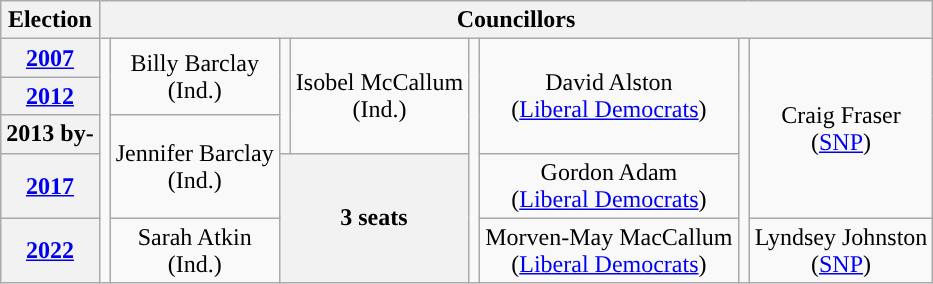<table class="wikitable" style="text-align:center">
<tr>
<th>Election</th>
<th colspan=8>Councillors</th>
</tr>
<tr>
<th><a href='#'>2007</a></th>
<td rowspan=5; style="background-color: "></td>
<td rowspan=2>Billy Barclay<br>(Ind.)</td>
<td rowspan=3; style="background-color: "></td>
<td rowspan=3>Isobel McCallum<br>(Ind.)</td>
<td rowspan=5; style="background-color: "></td>
<td rowspan=3>David Alston<br>(<a href='#'>Liberal Democrats</a>)</td>
<td rowspan=5; style="background-color: "></td>
<td rowspan=4>Craig Fraser<br>(<a href='#'>SNP</a>)</td>
</tr>
<tr>
<th><a href='#'>2012</a></th>
</tr>
<tr>
<th>2013 by-</th>
<td rowspan=2>Jennifer Barclay<br>(Ind.)</td>
</tr>
<tr>
<th><a href='#'>2017</a></th>
<th colspan=2; rowspan=2>3 seats</th>
<td>Gordon Adam<br>(<a href='#'>Liberal Democrats</a>)</td>
</tr>
<tr>
<th><a href='#'>2022</a></th>
<td rowspan=1>Sarah Atkin<br>(Ind.)</td>
<td rowspan=1>Morven-May MacCallum<br>(<a href='#'>Liberal Democrats</a>)</td>
<td rowspan=1>Lyndsey Johnston<br>(<a href='#'>SNP</a>)</td>
</tr>
</table>
